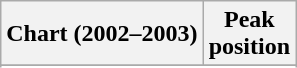<table class="wikitable sortable plainrowheaders">
<tr>
<th scope="col">Chart (2002–2003)</th>
<th scope="col">Peak<br>position</th>
</tr>
<tr>
</tr>
<tr>
</tr>
</table>
